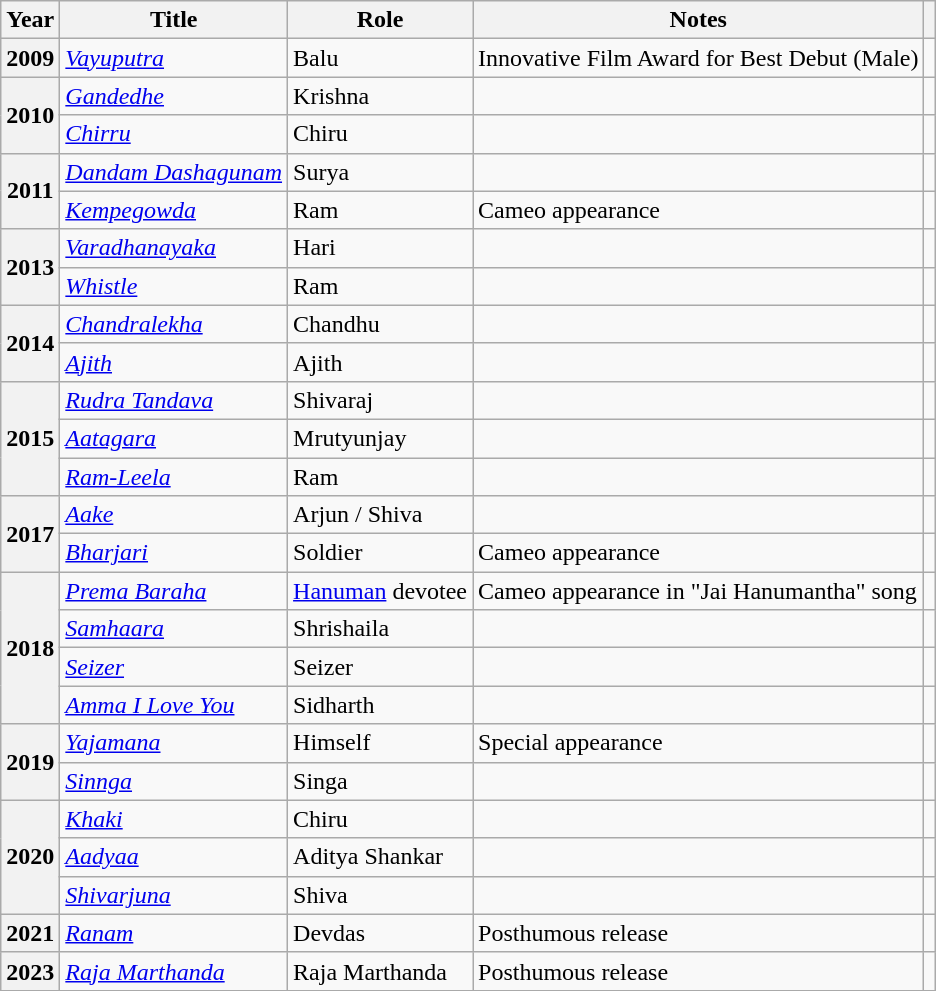<table class="wikitable plainrowheaders sortable">
<tr>
<th scope="col">Year</th>
<th scope="col">Title</th>
<th scope="col">Role</th>
<th scope="col" class="unsortable">Notes</th>
<th scope="col" class="unsortable"></th>
</tr>
<tr>
<th scope="row">2009</th>
<td><em><a href='#'>Vayuputra</a></em></td>
<td>Balu</td>
<td>Innovative Film Award for Best Debut (Male)</td>
<td></td>
</tr>
<tr>
<th scope="row" rowspan="2">2010</th>
<td><em><a href='#'>Gandedhe</a></em></td>
<td>Krishna</td>
<td></td>
<td></td>
</tr>
<tr>
<td><em><a href='#'>Chirru</a></em></td>
<td>Chiru</td>
<td></td>
<td></td>
</tr>
<tr>
<th scope="row" rowspan="2">2011</th>
<td><em><a href='#'>Dandam Dashagunam</a></em></td>
<td>Surya</td>
<td></td>
<td></td>
</tr>
<tr>
<td><em><a href='#'>Kempegowda</a></em></td>
<td>Ram</td>
<td>Cameo appearance</td>
<td></td>
</tr>
<tr>
<th scope="row" rowspan="2">2013</th>
<td><em><a href='#'>Varadhanayaka</a></em></td>
<td>Hari</td>
<td></td>
<td></td>
</tr>
<tr>
<td><em><a href='#'>Whistle</a></em></td>
<td>Ram</td>
<td></td>
<td></td>
</tr>
<tr>
<th scope="row" rowspan="2">2014</th>
<td><em><a href='#'>Chandralekha</a></em></td>
<td>Chandhu</td>
<td></td>
<td></td>
</tr>
<tr>
<td><em><a href='#'>Ajith</a></em></td>
<td>Ajith</td>
<td></td>
<td></td>
</tr>
<tr>
<th scope="row" rowspan="3">2015</th>
<td><em><a href='#'>Rudra Tandava</a></em></td>
<td>Shivaraj</td>
<td></td>
<td></td>
</tr>
<tr>
<td><em><a href='#'>Aatagara</a></em></td>
<td>Mrutyunjay</td>
<td></td>
<td></td>
</tr>
<tr>
<td><em><a href='#'>Ram-Leela</a></em></td>
<td>Ram</td>
<td></td>
<td></td>
</tr>
<tr>
<th scope="row" rowspan="2">2017</th>
<td><em><a href='#'>Aake</a></em></td>
<td>Arjun / Shiva</td>
<td></td>
<td></td>
</tr>
<tr>
<td><em><a href='#'>Bharjari</a></em></td>
<td>Soldier</td>
<td>Cameo appearance</td>
<td></td>
</tr>
<tr>
<th scope="row" rowspan="4">2018</th>
<td><em><a href='#'>Prema Baraha</a></em></td>
<td><a href='#'>Hanuman</a> devotee</td>
<td>Cameo appearance in "Jai Hanumantha" song</td>
<td></td>
</tr>
<tr>
<td><em><a href='#'>Samhaara</a></em></td>
<td>Shrishaila</td>
<td></td>
<td></td>
</tr>
<tr>
<td><em><a href='#'>Seizer</a></em></td>
<td>Seizer</td>
<td></td>
<td></td>
</tr>
<tr>
<td><em><a href='#'>Amma I Love You</a></em></td>
<td>Sidharth</td>
<td></td>
<td></td>
</tr>
<tr>
<th scope="row" rowspan="2">2019</th>
<td><em><a href='#'>Yajamana</a></em></td>
<td>Himself</td>
<td>Special appearance</td>
<td></td>
</tr>
<tr>
<td><em><a href='#'>Sinnga</a></em></td>
<td>Singa</td>
<td></td>
<td></td>
</tr>
<tr>
<th rowspan="3" scope="row">2020</th>
<td><em><a href='#'>Khaki</a></em></td>
<td>Chiru</td>
<td></td>
<td></td>
</tr>
<tr>
<td><em><a href='#'>Aadyaa</a></em></td>
<td>Aditya Shankar</td>
<td></td>
<td></td>
</tr>
<tr>
<td><em><a href='#'>Shivarjuna</a></em></td>
<td>Shiva</td>
<td></td>
<td></td>
</tr>
<tr>
<th scope="row">2021</th>
<td><em><a href='#'>Ranam</a></em></td>
<td>Devdas</td>
<td>Posthumous release</td>
<td></td>
</tr>
<tr>
<th scope="row">2023</th>
<td><em><a href='#'>Raja Marthanda</a></em></td>
<td>Raja Marthanda</td>
<td>Posthumous release</td>
<td></td>
</tr>
<tr>
</tr>
</table>
